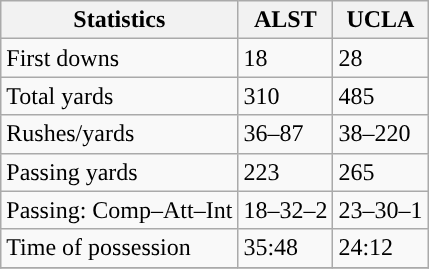<table class="wikitable" style="float: left;">
<tr>
<th>Statistics</th>
<th>ALST</th>
<th>UCLA</th>
</tr>
<tr>
<td>First downs</td>
<td>18</td>
<td>28</td>
</tr>
<tr>
<td>Total yards</td>
<td>310</td>
<td>485</td>
</tr>
<tr>
<td>Rushes/yards</td>
<td>36–87</td>
<td>38–220</td>
</tr>
<tr>
<td>Passing yards</td>
<td>223</td>
<td>265</td>
</tr>
<tr>
<td>Passing: Comp–Att–Int</td>
<td>18–32–2</td>
<td>23–30–1</td>
</tr>
<tr>
<td>Time of possession</td>
<td>35:48</td>
<td>24:12</td>
</tr>
<tr>
</tr>
</table>
